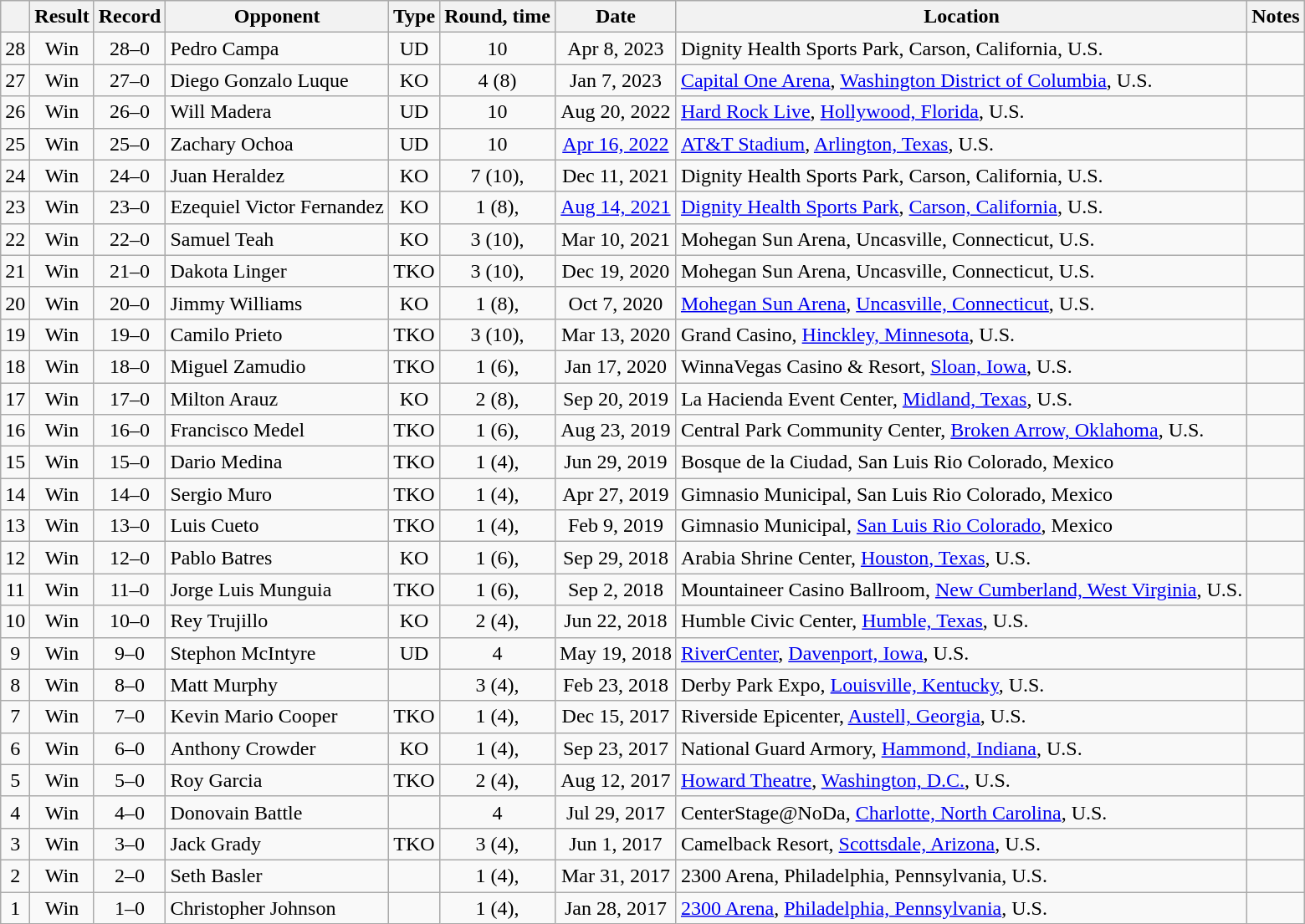<table class="wikitable" style="text-align:center">
<tr>
<th></th>
<th>Result</th>
<th>Record</th>
<th>Opponent</th>
<th>Type</th>
<th>Round, time</th>
<th>Date</th>
<th>Location</th>
<th>Notes</th>
</tr>
<tr>
<td>28</td>
<td>Win</td>
<td>28–0</td>
<td align="left">Pedro Campa</td>
<td>UD</td>
<td>10</td>
<td>Apr 8, 2023</td>
<td align="left">Dignity Health Sports Park, Carson, California, U.S.</td>
<td></td>
</tr>
<tr>
<td>27</td>
<td>Win</td>
<td>27–0</td>
<td align="left">Diego Gonzalo Luque</td>
<td>KO</td>
<td>4 (8) </td>
<td>Jan 7, 2023</td>
<td style="text-align:left;"><a href='#'>Capital One Arena</a>, <a href='#'>Washington District of Columbia</a>, U.S.</td>
<td></td>
</tr>
<tr>
<td>26</td>
<td>Win</td>
<td>26–0</td>
<td align="left">Will Madera</td>
<td>UD</td>
<td>10</td>
<td>Aug 20, 2022</td>
<td style="text-align:left;"><a href='#'>Hard Rock Live</a>, <a href='#'>Hollywood, Florida</a>, U.S.</td>
<td></td>
</tr>
<tr>
<td>25</td>
<td>Win</td>
<td>25–0</td>
<td align="left">Zachary Ochoa</td>
<td>UD</td>
<td>10</td>
<td><a href='#'>Apr 16, 2022</a></td>
<td align="left"><a href='#'>AT&T Stadium</a>, <a href='#'>Arlington, Texas</a>, U.S.</td>
<td></td>
</tr>
<tr>
<td>24</td>
<td>Win</td>
<td>24–0</td>
<td align="left">Juan Heraldez</td>
<td>KO</td>
<td>7 (10), </td>
<td>Dec 11, 2021</td>
<td align="left">Dignity Health Sports Park, Carson, California, U.S.</td>
<td></td>
</tr>
<tr>
<td>23</td>
<td>Win</td>
<td>23–0</td>
<td align="left">Ezequiel Victor Fernandez</td>
<td>KO</td>
<td>1 (8), </td>
<td><a href='#'>Aug 14, 2021</a></td>
<td align="left"><a href='#'>Dignity Health Sports Park</a>, <a href='#'>Carson, California</a>, U.S.</td>
<td></td>
</tr>
<tr>
<td>22</td>
<td>Win</td>
<td>22–0</td>
<td align="left">Samuel Teah</td>
<td>KO</td>
<td>3 (10), </td>
<td>Mar 10, 2021</td>
<td align="left">Mohegan Sun Arena, Uncasville, Connecticut, U.S.</td>
<td align="left"></td>
</tr>
<tr>
<td>21</td>
<td>Win</td>
<td>21–0</td>
<td align="left">Dakota Linger</td>
<td>TKO</td>
<td>3 (10), </td>
<td>Dec 19, 2020</td>
<td align="left">Mohegan Sun Arena, Uncasville, Connecticut, U.S.</td>
<td></td>
</tr>
<tr>
<td>20</td>
<td>Win</td>
<td>20–0</td>
<td align="left">Jimmy Williams</td>
<td>KO</td>
<td>1 (8), </td>
<td>Oct 7, 2020</td>
<td align="left"><a href='#'>Mohegan Sun Arena</a>, <a href='#'>Uncasville, Connecticut</a>, U.S.</td>
<td></td>
</tr>
<tr>
<td>19</td>
<td>Win</td>
<td>19–0</td>
<td align="left">Camilo Prieto</td>
<td>TKO</td>
<td>3 (10), </td>
<td>Mar 13, 2020</td>
<td align="left">Grand Casino, <a href='#'>Hinckley, Minnesota</a>, U.S.</td>
<td></td>
</tr>
<tr>
<td>18</td>
<td>Win</td>
<td>18–0</td>
<td align="left">Miguel Zamudio</td>
<td>TKO</td>
<td>1 (6), </td>
<td>Jan 17, 2020</td>
<td align="left">WinnaVegas Casino & Resort, <a href='#'>Sloan, Iowa</a>, U.S.</td>
<td></td>
</tr>
<tr>
<td>17</td>
<td>Win</td>
<td>17–0</td>
<td align="left">Milton Arauz</td>
<td>KO</td>
<td>2 (8), </td>
<td>Sep 20, 2019</td>
<td align="left">La Hacienda Event Center, <a href='#'>Midland, Texas</a>, U.S.</td>
<td></td>
</tr>
<tr>
<td>16</td>
<td>Win</td>
<td>16–0</td>
<td align="left">Francisco Medel</td>
<td>TKO</td>
<td>1 (6), </td>
<td>Aug 23, 2019</td>
<td align="left">Central Park Community Center, <a href='#'>Broken Arrow, Oklahoma</a>, U.S.</td>
<td></td>
</tr>
<tr>
<td>15</td>
<td>Win</td>
<td>15–0</td>
<td align="left">Dario Medina</td>
<td>TKO</td>
<td>1 (4), </td>
<td>Jun 29, 2019</td>
<td align="left">Bosque de la Ciudad, San Luis Rio Colorado, Mexico</td>
<td></td>
</tr>
<tr>
<td>14</td>
<td>Win</td>
<td>14–0</td>
<td align="left">Sergio Muro</td>
<td>TKO</td>
<td>1 (4), </td>
<td>Apr 27, 2019</td>
<td align="left">Gimnasio Municipal, San Luis Rio Colorado, Mexico</td>
<td></td>
</tr>
<tr>
<td>13</td>
<td>Win</td>
<td>13–0</td>
<td align="left">Luis Cueto</td>
<td>TKO</td>
<td>1 (4), </td>
<td>Feb 9, 2019</td>
<td align="left">Gimnasio Municipal, <a href='#'>San Luis Rio Colorado</a>, Mexico</td>
<td></td>
</tr>
<tr>
<td>12</td>
<td>Win</td>
<td>12–0</td>
<td align="left">Pablo Batres</td>
<td>KO</td>
<td>1 (6), </td>
<td>Sep 29, 2018</td>
<td align="left">Arabia Shrine Center, <a href='#'>Houston, Texas</a>, U.S.</td>
<td></td>
</tr>
<tr>
<td>11</td>
<td>Win</td>
<td>11–0</td>
<td align="left">Jorge Luis Munguia</td>
<td>TKO</td>
<td>1 (6), </td>
<td>Sep 2, 2018</td>
<td align="left">Mountaineer Casino Ballroom, <a href='#'>New Cumberland, West Virginia</a>, U.S.</td>
<td></td>
</tr>
<tr>
<td>10</td>
<td>Win</td>
<td>10–0</td>
<td align="left">Rey Trujillo</td>
<td>KO</td>
<td>2 (4), </td>
<td>Jun 22, 2018</td>
<td align="left">Humble Civic Center, <a href='#'>Humble, Texas</a>, U.S.</td>
<td></td>
</tr>
<tr>
<td>9</td>
<td>Win</td>
<td>9–0</td>
<td align="left">Stephon McIntyre</td>
<td>UD</td>
<td>4</td>
<td>May 19, 2018</td>
<td align="left"><a href='#'>RiverCenter</a>, <a href='#'>Davenport, Iowa</a>, U.S.</td>
<td></td>
</tr>
<tr>
<td>8</td>
<td>Win</td>
<td>8–0</td>
<td align="left">Matt Murphy</td>
<td></td>
<td>3 (4), </td>
<td>Feb 23, 2018</td>
<td align="left">Derby Park Expo, <a href='#'>Louisville, Kentucky</a>, U.S.</td>
<td></td>
</tr>
<tr>
<td>7</td>
<td>Win</td>
<td>7–0</td>
<td align="left">Kevin Mario Cooper</td>
<td>TKO</td>
<td>1 (4), </td>
<td>Dec 15, 2017</td>
<td align="left">Riverside Epicenter, <a href='#'>Austell, Georgia</a>, U.S.</td>
<td></td>
</tr>
<tr>
<td>6</td>
<td>Win</td>
<td>6–0</td>
<td align="left">Anthony Crowder</td>
<td>KO</td>
<td>1 (4), </td>
<td>Sep 23, 2017</td>
<td align="left">National Guard Armory, <a href='#'>Hammond, Indiana</a>, U.S.</td>
<td></td>
</tr>
<tr>
<td>5</td>
<td>Win</td>
<td>5–0</td>
<td align="left">Roy Garcia</td>
<td>TKO</td>
<td>2 (4), </td>
<td>Aug 12, 2017</td>
<td align="left"><a href='#'>Howard Theatre</a>, <a href='#'>Washington, D.C.</a>, U.S.</td>
<td></td>
</tr>
<tr>
<td>4</td>
<td>Win</td>
<td>4–0</td>
<td align="left">Donovain Battle</td>
<td></td>
<td>4</td>
<td>Jul 29, 2017</td>
<td align="left">CenterStage@NoDa, <a href='#'>Charlotte, North Carolina</a>, U.S.</td>
<td></td>
</tr>
<tr>
<td>3</td>
<td>Win</td>
<td>3–0</td>
<td align="left">Jack Grady</td>
<td>TKO</td>
<td>3 (4), </td>
<td>Jun 1, 2017</td>
<td align="left">Camelback Resort, <a href='#'>Scottsdale, Arizona</a>, U.S.</td>
<td></td>
</tr>
<tr>
<td>2</td>
<td>Win</td>
<td>2–0</td>
<td align="left">Seth Basler</td>
<td></td>
<td>1 (4), </td>
<td>Mar 31, 2017</td>
<td align="left">2300 Arena, Philadelphia, Pennsylvania, U.S.</td>
<td></td>
</tr>
<tr>
<td>1</td>
<td>Win</td>
<td>1–0</td>
<td align="left">Christopher Johnson</td>
<td></td>
<td>1 (4), </td>
<td>Jan 28, 2017</td>
<td align="left"><a href='#'>2300 Arena</a>, <a href='#'>Philadelphia, Pennsylvania</a>, U.S.</td>
<td style="text-align:left;"></td>
</tr>
</table>
